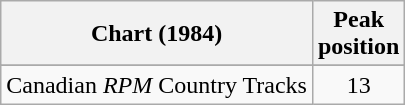<table class="wikitable sortable">
<tr>
<th align="left">Chart (1984)</th>
<th align="center">Peak<br>position</th>
</tr>
<tr>
</tr>
<tr>
<td align="left">Canadian <em>RPM</em> Country Tracks</td>
<td align="center">13</td>
</tr>
</table>
